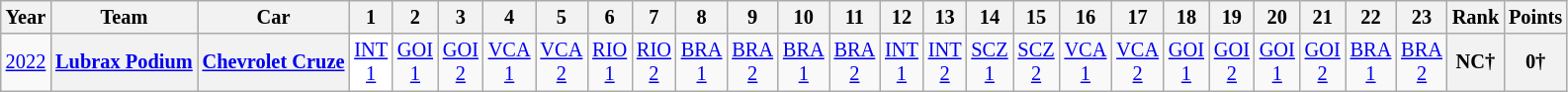<table class="wikitable" style="text-align:center; font-size:85%">
<tr>
<th>Year</th>
<th>Team</th>
<th>Car</th>
<th>1</th>
<th>2</th>
<th>3</th>
<th>4</th>
<th>5</th>
<th>6</th>
<th>7</th>
<th>8</th>
<th>9</th>
<th>10</th>
<th>11</th>
<th>12</th>
<th>13</th>
<th>14</th>
<th>15</th>
<th>16</th>
<th>17</th>
<th>18</th>
<th>19</th>
<th>20</th>
<th>21</th>
<th>22</th>
<th>23</th>
<th>Rank</th>
<th>Points</th>
</tr>
<tr>
<td><a href='#'>2022</a></td>
<th nowrap><a href='#'>Lubrax Podium</a></th>
<th nowrap><a href='#'>Chevrolet Cruze</a></th>
<td style="background:#ffffff;"><a href='#'>INT<br>1</a><br></td>
<td><a href='#'>GOI<br>1</a></td>
<td><a href='#'>GOI<br>2</a></td>
<td><a href='#'>VCA<br>1</a></td>
<td><a href='#'>VCA<br>2</a></td>
<td><a href='#'>RIO<br>1</a></td>
<td><a href='#'>RIO<br>2</a></td>
<td><a href='#'>BRA<br>1</a></td>
<td><a href='#'>BRA<br>2</a></td>
<td><a href='#'>BRA<br>1</a></td>
<td><a href='#'>BRA<br>2</a></td>
<td><a href='#'>INT<br>1</a></td>
<td><a href='#'>INT<br>2</a></td>
<td><a href='#'>SCZ<br>1</a></td>
<td><a href='#'>SCZ<br>2</a></td>
<td><a href='#'>VCA<br>1</a></td>
<td><a href='#'>VCA<br>2</a></td>
<td><a href='#'>GOI<br>1</a></td>
<td><a href='#'>GOI<br>2</a></td>
<td><a href='#'>GOI<br>1</a></td>
<td><a href='#'>GOI<br>2</a></td>
<td><a href='#'>BRA<br>1</a></td>
<td><a href='#'>BRA<br>2</a></td>
<th>NC†</th>
<th>0†</th>
</tr>
</table>
